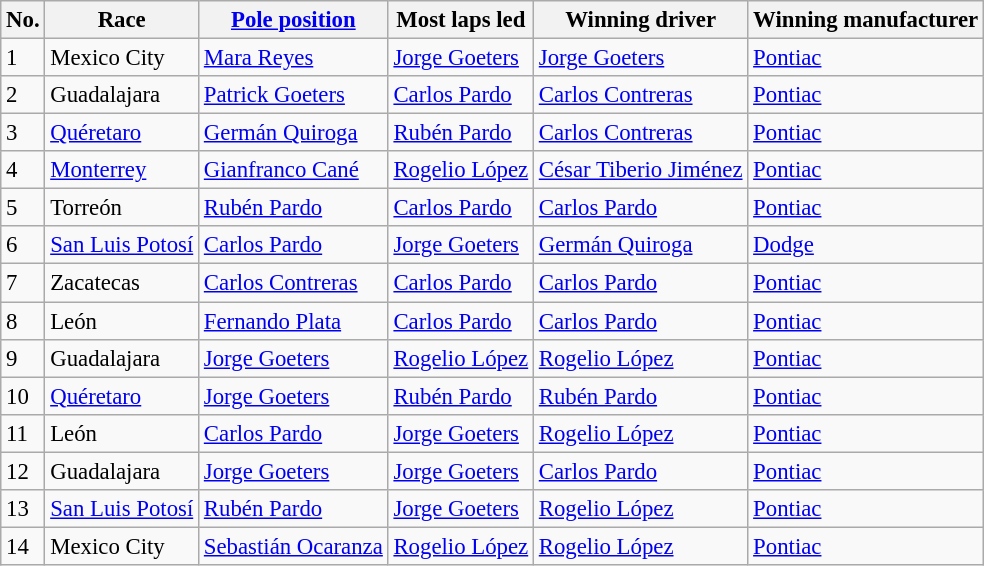<table class="wikitable sortable" style="font-size:95%">
<tr>
<th>No.</th>
<th>Race</th>
<th><a href='#'>Pole position</a></th>
<th>Most laps led</th>
<th>Winning driver</th>
<th>Winning manufacturer</th>
</tr>
<tr>
<td>1</td>
<td> Mexico City</td>
<td> <a href='#'>Mara Reyes</a></td>
<td> <a href='#'>Jorge Goeters</a></td>
<td> <a href='#'>Jorge Goeters</a></td>
<td> <a href='#'>Pontiac</a></td>
</tr>
<tr>
<td>2</td>
<td> Guadalajara</td>
<td> <a href='#'>Patrick Goeters</a></td>
<td> <a href='#'>Carlos Pardo</a></td>
<td> <a href='#'>Carlos Contreras</a></td>
<td> <a href='#'>Pontiac</a></td>
</tr>
<tr>
<td>3</td>
<td> <a href='#'>Quéretaro</a></td>
<td> <a href='#'>Germán Quiroga</a></td>
<td> <a href='#'>Rubén Pardo</a></td>
<td> <a href='#'>Carlos Contreras</a></td>
<td> <a href='#'>Pontiac</a></td>
</tr>
<tr>
<td>4</td>
<td> <a href='#'>Monterrey</a></td>
<td> <a href='#'>Gianfranco Cané</a></td>
<td> <a href='#'>Rogelio López</a></td>
<td> <a href='#'>César Tiberio Jiménez</a></td>
<td> <a href='#'>Pontiac</a></td>
</tr>
<tr>
<td>5</td>
<td> Torreón</td>
<td> <a href='#'>Rubén Pardo</a></td>
<td> <a href='#'>Carlos Pardo</a></td>
<td> <a href='#'>Carlos Pardo</a></td>
<td> <a href='#'>Pontiac</a></td>
</tr>
<tr>
<td>6</td>
<td> <a href='#'>San Luis Potosí</a></td>
<td> <a href='#'>Carlos Pardo</a></td>
<td> <a href='#'>Jorge Goeters</a></td>
<td> <a href='#'>Germán Quiroga</a></td>
<td> <a href='#'>Dodge</a></td>
</tr>
<tr>
<td>7</td>
<td> Zacatecas</td>
<td> <a href='#'>Carlos Contreras</a></td>
<td> <a href='#'>Carlos Pardo</a></td>
<td> <a href='#'>Carlos Pardo</a></td>
<td> <a href='#'>Pontiac</a></td>
</tr>
<tr>
<td>8</td>
<td> León</td>
<td> <a href='#'>Fernando Plata</a></td>
<td> <a href='#'>Carlos Pardo</a></td>
<td> <a href='#'>Carlos Pardo</a></td>
<td> <a href='#'>Pontiac</a></td>
</tr>
<tr>
<td>9</td>
<td> Guadalajara</td>
<td> <a href='#'>Jorge Goeters</a></td>
<td> <a href='#'>Rogelio López</a></td>
<td> <a href='#'>Rogelio López</a></td>
<td> <a href='#'>Pontiac</a></td>
</tr>
<tr>
<td>10</td>
<td> <a href='#'>Quéretaro</a></td>
<td> <a href='#'>Jorge Goeters</a></td>
<td> <a href='#'>Rubén Pardo</a></td>
<td> <a href='#'>Rubén Pardo</a></td>
<td> <a href='#'>Pontiac</a></td>
</tr>
<tr>
<td>11</td>
<td> León</td>
<td> <a href='#'>Carlos Pardo</a></td>
<td> <a href='#'>Jorge Goeters</a></td>
<td> <a href='#'>Rogelio López</a></td>
<td> <a href='#'>Pontiac</a></td>
</tr>
<tr>
<td>12</td>
<td> Guadalajara</td>
<td> <a href='#'>Jorge Goeters</a></td>
<td> <a href='#'>Jorge Goeters</a></td>
<td> <a href='#'>Carlos Pardo</a></td>
<td> <a href='#'>Pontiac</a></td>
</tr>
<tr>
<td>13</td>
<td> <a href='#'>San Luis Potosí</a></td>
<td> <a href='#'>Rubén Pardo</a></td>
<td> <a href='#'>Jorge Goeters</a></td>
<td> <a href='#'>Rogelio López</a></td>
<td> <a href='#'>Pontiac</a></td>
</tr>
<tr>
<td>14</td>
<td> Mexico City</td>
<td> <a href='#'>Sebastián Ocaranza</a></td>
<td> <a href='#'>Rogelio López</a></td>
<td> <a href='#'>Rogelio López</a></td>
<td> <a href='#'>Pontiac</a></td>
</tr>
</table>
